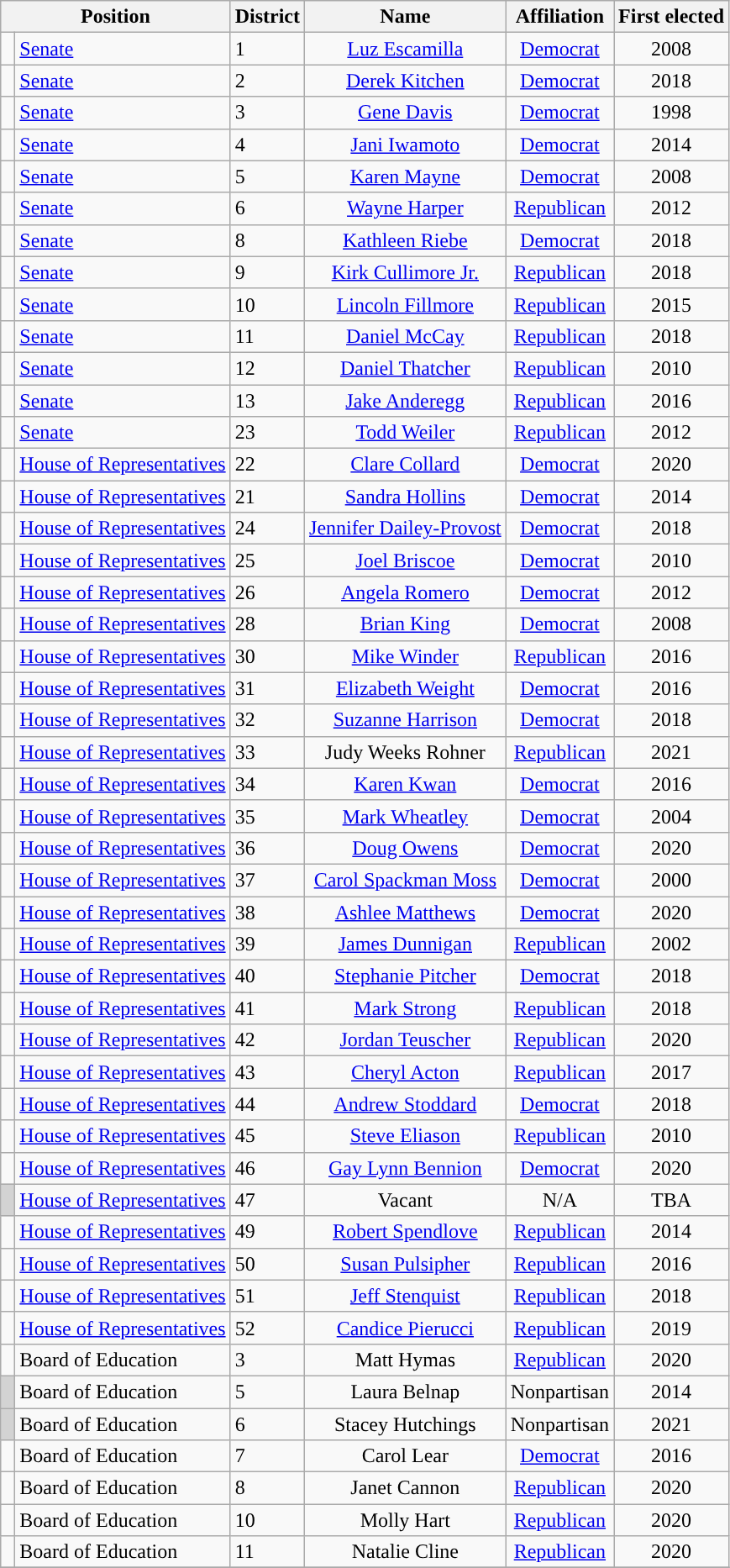<table class="wikitable sortable">
<tr>
<th colspan="2" style="text-align:center; vertical-align:bottom;">Position</th>
<th>District</th>
<th style="text-align:center;">Name</th>
<th valign="bottom">Affiliation</th>
<th style="vertical-align:bottom; text-align:center;">First elected</th>
</tr>
<tr>
<td style="background-color:"> </td>
<td><a href='#'>Senate</a></td>
<td>1</td>
<td style="text-align:center;"><a href='#'>Luz Escamilla</a></td>
<td style="text-align:center;"><a href='#'>Democrat</a></td>
<td style="text-align:center;">2008</td>
</tr>
<tr>
<td style="background-color:"> </td>
<td><a href='#'>Senate</a></td>
<td>2</td>
<td style="text-align:center;"><a href='#'>Derek Kitchen</a></td>
<td style="text-align:center;"><a href='#'>Democrat</a></td>
<td style="text-align:center;">2018</td>
</tr>
<tr>
<td style="background-color:"> </td>
<td><a href='#'>Senate</a></td>
<td>3</td>
<td style="text-align:center;"><a href='#'>Gene Davis</a></td>
<td style="text-align:center;"><a href='#'>Democrat</a></td>
<td style="text-align:center;">1998</td>
</tr>
<tr>
<td style="background-color:"> </td>
<td><a href='#'>Senate</a></td>
<td>4</td>
<td style="text-align:center;"><a href='#'>Jani Iwamoto</a></td>
<td style="text-align:center;"><a href='#'>Democrat</a></td>
<td style="text-align:center;">2014</td>
</tr>
<tr>
<td style="background-color:"> </td>
<td><a href='#'>Senate</a></td>
<td>5</td>
<td style="text-align:center;"><a href='#'>Karen Mayne</a></td>
<td style="text-align:center;"><a href='#'>Democrat</a></td>
<td style="text-align:center;">2008</td>
</tr>
<tr>
<td style="background-color:"> </td>
<td><a href='#'>Senate</a></td>
<td>6</td>
<td style="text-align:center;"><a href='#'>Wayne Harper</a></td>
<td style="text-align:center;"><a href='#'>Republican</a></td>
<td style="text-align:center;">2012</td>
</tr>
<tr>
<td style="background-color:"> </td>
<td><a href='#'>Senate</a></td>
<td>8</td>
<td style="text-align:center;"><a href='#'>Kathleen Riebe</a></td>
<td style="text-align:center;"><a href='#'>Democrat</a></td>
<td style="text-align:center;">2018</td>
</tr>
<tr>
<td style="background-color:"> </td>
<td><a href='#'>Senate</a></td>
<td>9</td>
<td style="text-align:center;"><a href='#'>Kirk Cullimore Jr.</a></td>
<td style="text-align:center;"><a href='#'>Republican</a></td>
<td style="text-align:center;">2018</td>
</tr>
<tr>
<td style="background-color:"> </td>
<td><a href='#'>Senate</a></td>
<td>10</td>
<td style="text-align:center;"><a href='#'>Lincoln Fillmore</a></td>
<td style="text-align:center;"><a href='#'>Republican</a></td>
<td style="text-align:center;">2015</td>
</tr>
<tr>
<td style="background-color:"> </td>
<td><a href='#'>Senate</a></td>
<td>11</td>
<td style="text-align:center;"><a href='#'>Daniel McCay</a></td>
<td style="text-align:center;"><a href='#'>Republican</a></td>
<td style="text-align:center;">2018</td>
</tr>
<tr>
<td style="background-color:"> </td>
<td><a href='#'>Senate</a></td>
<td>12</td>
<td style="text-align:center;"><a href='#'>Daniel Thatcher</a></td>
<td style="text-align:center;"><a href='#'>Republican</a></td>
<td style="text-align:center;">2010</td>
</tr>
<tr>
<td style="background-color:"> </td>
<td><a href='#'>Senate</a></td>
<td>13</td>
<td style="text-align:center;"><a href='#'>Jake Anderegg</a></td>
<td style="text-align:center;"><a href='#'>Republican</a></td>
<td style="text-align:center;">2016</td>
</tr>
<tr>
<td style="background-color:"> </td>
<td><a href='#'>Senate</a></td>
<td>23</td>
<td style="text-align:center;"><a href='#'>Todd Weiler</a></td>
<td style="text-align:center;"><a href='#'>Republican</a></td>
<td style="text-align:center;">2012</td>
</tr>
<tr>
<td style="background-color:"> </td>
<td><a href='#'>House of Representatives</a></td>
<td>22</td>
<td style="text-align:center;"><a href='#'>Clare Collard</a></td>
<td style="text-align:center;"><a href='#'>Democrat</a></td>
<td style="text-align:center;">2020</td>
</tr>
<tr>
<td style="background-color:"> </td>
<td><a href='#'>House of Representatives</a></td>
<td>21</td>
<td style="text-align:center;"><a href='#'>Sandra Hollins</a></td>
<td style="text-align:center;"><a href='#'>Democrat</a></td>
<td style="text-align:center;">2014</td>
</tr>
<tr>
<td style="background-color:"> </td>
<td><a href='#'>House of Representatives</a></td>
<td>24</td>
<td style="text-align:center;"><a href='#'>Jennifer Dailey-Provost</a></td>
<td style="text-align:center;"><a href='#'>Democrat</a></td>
<td style="text-align:center;">2018</td>
</tr>
<tr>
<td style="background-color:"> </td>
<td><a href='#'>House of Representatives</a></td>
<td>25</td>
<td style="text-align:center;"><a href='#'>Joel Briscoe</a></td>
<td style="text-align:center;"><a href='#'>Democrat</a></td>
<td style="text-align:center;">2010</td>
</tr>
<tr>
<td style="background-color:"> </td>
<td><a href='#'>House of Representatives</a></td>
<td>26</td>
<td style="text-align:center;"><a href='#'>Angela Romero</a></td>
<td style="text-align:center;"><a href='#'>Democrat</a></td>
<td style="text-align:center;">2012</td>
</tr>
<tr>
<td style="background-color:"> </td>
<td><a href='#'>House of Representatives</a></td>
<td>28</td>
<td style="text-align:center;"><a href='#'>Brian King</a></td>
<td style="text-align:center;"><a href='#'>Democrat</a></td>
<td style="text-align:center;">2008</td>
</tr>
<tr>
<td style="background-color:"> </td>
<td><a href='#'>House of Representatives</a></td>
<td>30</td>
<td style="text-align:center;"><a href='#'>Mike Winder</a></td>
<td style="text-align:center;"><a href='#'>Republican</a></td>
<td style="text-align:center;">2016</td>
</tr>
<tr>
<td style="background-color:"> </td>
<td><a href='#'>House of Representatives</a></td>
<td>31</td>
<td style="text-align:center;"><a href='#'>Elizabeth Weight</a></td>
<td style="text-align:center;"><a href='#'>Democrat</a></td>
<td style="text-align:center;">2016</td>
</tr>
<tr>
<td style="background-color:"> </td>
<td><a href='#'>House of Representatives</a></td>
<td>32</td>
<td style="text-align:center;"><a href='#'>Suzanne Harrison</a></td>
<td style="text-align:center;"><a href='#'>Democrat</a></td>
<td style="text-align:center;">2018</td>
</tr>
<tr>
<td style="background-color:"> </td>
<td><a href='#'>House of Representatives</a></td>
<td>33</td>
<td style="text-align:center;">Judy Weeks Rohner</td>
<td style="text-align:center;"><a href='#'>Republican</a></td>
<td style="text-align:center;">2021</td>
</tr>
<tr>
<td style="background-color:"> </td>
<td><a href='#'>House of Representatives</a></td>
<td>34</td>
<td style="text-align:center;"><a href='#'>Karen Kwan</a></td>
<td style="text-align:center;"><a href='#'>Democrat</a></td>
<td style="text-align:center;">2016</td>
</tr>
<tr>
<td style="background-color:"> </td>
<td><a href='#'>House of Representatives</a></td>
<td>35</td>
<td style="text-align:center;"><a href='#'>Mark Wheatley</a></td>
<td style="text-align:center;"><a href='#'>Democrat</a></td>
<td style="text-align:center;">2004</td>
</tr>
<tr>
<td style="background-color:"> </td>
<td><a href='#'>House of Representatives</a></td>
<td>36</td>
<td style="text-align:center;"><a href='#'>Doug Owens</a></td>
<td style="text-align:center;"><a href='#'>Democrat</a></td>
<td style="text-align:center;">2020</td>
</tr>
<tr>
<td style="background-color:"> </td>
<td><a href='#'>House of Representatives</a></td>
<td>37</td>
<td style="text-align:center;"><a href='#'>Carol Spackman Moss</a></td>
<td style="text-align:center;"><a href='#'>Democrat</a></td>
<td style="text-align:center;">2000</td>
</tr>
<tr>
<td style="background-color:"> </td>
<td><a href='#'>House of Representatives</a></td>
<td>38</td>
<td style="text-align:center;"><a href='#'>Ashlee Matthews</a></td>
<td style="text-align:center;"><a href='#'>Democrat</a></td>
<td style="text-align:center;">2020</td>
</tr>
<tr>
<td style="background-color:"> </td>
<td><a href='#'>House of Representatives</a></td>
<td>39</td>
<td style="text-align:center;"><a href='#'>James Dunnigan</a></td>
<td style="text-align:center;"><a href='#'>Republican</a></td>
<td style="text-align:center;">2002</td>
</tr>
<tr>
<td style="background-color:"> </td>
<td><a href='#'>House of Representatives</a></td>
<td>40</td>
<td style="text-align:center;"><a href='#'>Stephanie Pitcher</a></td>
<td style="text-align:center;"><a href='#'>Democrat</a></td>
<td style="text-align:center;">2018</td>
</tr>
<tr>
<td style="background-color:"> </td>
<td><a href='#'>House of Representatives</a></td>
<td>41</td>
<td style="text-align:center;"><a href='#'>Mark Strong</a></td>
<td style="text-align:center;"><a href='#'>Republican</a></td>
<td style="text-align:center;">2018</td>
</tr>
<tr>
<td style="background-color:"> </td>
<td><a href='#'>House of Representatives</a></td>
<td>42</td>
<td style="text-align:center;"><a href='#'>Jordan Teuscher</a></td>
<td style="text-align:center;"><a href='#'>Republican</a></td>
<td style="text-align:center;">2020</td>
</tr>
<tr>
<td style="background-color:"> </td>
<td><a href='#'>House of Representatives</a></td>
<td>43</td>
<td style="text-align:center;"><a href='#'>Cheryl Acton</a></td>
<td style="text-align:center;"><a href='#'>Republican</a></td>
<td style="text-align:center;">2017</td>
</tr>
<tr>
<td style="background-color:"> </td>
<td><a href='#'>House of Representatives</a></td>
<td>44</td>
<td style="text-align:center;"><a href='#'>Andrew Stoddard</a></td>
<td style="text-align:center;"><a href='#'>Democrat</a></td>
<td style="text-align:center;">2018</td>
</tr>
<tr>
<td style="background-color:"> </td>
<td><a href='#'>House of Representatives</a></td>
<td>45</td>
<td style="text-align:center;"><a href='#'>Steve Eliason</a></td>
<td style="text-align:center;"><a href='#'>Republican</a></td>
<td style="text-align:center;">2010</td>
</tr>
<tr>
<td style="background-color:"> </td>
<td><a href='#'>House of Representatives</a></td>
<td>46</td>
<td style="text-align:center;"><a href='#'>Gay Lynn Bennion</a></td>
<td style="text-align:center;"><a href='#'>Democrat</a></td>
<td style="text-align:center;">2020</td>
</tr>
<tr>
<td style="background-color:lightgrey"> </td>
<td><a href='#'>House of Representatives</a></td>
<td>47</td>
<td style="text-align:center;">Vacant</td>
<td style="text-align:center;">N/A</td>
<td style="text-align:center;">TBA</td>
</tr>
<tr>
<td style="background-color:"> </td>
<td><a href='#'>House of Representatives</a></td>
<td>49</td>
<td style="text-align:center;"><a href='#'>Robert Spendlove</a></td>
<td style="text-align:center;"><a href='#'>Republican</a></td>
<td style="text-align:center;">2014</td>
</tr>
<tr>
<td style="background-color:"> </td>
<td><a href='#'>House of Representatives</a></td>
<td>50</td>
<td style="text-align:center;"><a href='#'>Susan Pulsipher</a></td>
<td style="text-align:center;"><a href='#'>Republican</a></td>
<td style="text-align:center;">2016</td>
</tr>
<tr>
<td style="background-color:"> </td>
<td><a href='#'>House of Representatives</a></td>
<td>51</td>
<td style="text-align:center;"><a href='#'>Jeff Stenquist</a></td>
<td style="text-align:center;"><a href='#'>Republican</a></td>
<td style="text-align:center;">2018</td>
</tr>
<tr>
<td style="background-color:"> </td>
<td><a href='#'>House of Representatives</a></td>
<td>52</td>
<td style="text-align:center;"><a href='#'>Candice Pierucci</a></td>
<td style="text-align:center;"><a href='#'>Republican</a></td>
<td style="text-align:center;">2019</td>
</tr>
<tr>
<td style="background-color:"> </td>
<td>Board of Education</td>
<td>3</td>
<td style="text-align:center;">Matt Hymas</td>
<td style="text-align:center;"><a href='#'>Republican</a></td>
<td style="text-align:center;">2020</td>
</tr>
<tr>
<td style="background-color:lightgrey"> </td>
<td>Board of Education</td>
<td>5</td>
<td style="text-align:center;">Laura Belnap</td>
<td style="text-align:center;">Nonpartisan</td>
<td style="text-align:center;">2014</td>
</tr>
<tr>
<td style="background-color:lightgrey"> </td>
<td>Board of Education</td>
<td>6</td>
<td style="text-align:center;">Stacey Hutchings</td>
<td style="text-align:center;">Nonpartisan</td>
<td style="text-align:center;">2021</td>
</tr>
<tr>
<td style="background-color:"> </td>
<td>Board of Education</td>
<td>7</td>
<td style="text-align:center;">Carol Lear</td>
<td style="text-align:center;"><a href='#'>Democrat</a></td>
<td style="text-align:center;">2016</td>
</tr>
<tr>
<td style="background-color:"> </td>
<td>Board of Education</td>
<td>8</td>
<td style="text-align:center;">Janet Cannon</td>
<td style="text-align:center;"><a href='#'>Republican</a></td>
<td style="text-align:center;">2020</td>
</tr>
<tr>
<td style="background-color:"> </td>
<td>Board of Education</td>
<td>10</td>
<td style="text-align:center;">Molly Hart</td>
<td style="text-align:center;"><a href='#'>Republican</a></td>
<td style="text-align:center;">2020</td>
</tr>
<tr>
<td style="background-color:"> </td>
<td>Board of Education</td>
<td>11</td>
<td style="text-align:center;">Natalie Cline</td>
<td style="text-align:center;"><a href='#'>Republican</a></td>
<td style="text-align:center;">2020</td>
</tr>
<tr>
</tr>
</table>
